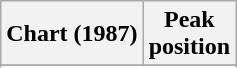<table class="wikitable sortable plainrowheaders" style="text-align:center">
<tr>
<th scope="col">Chart (1987)</th>
<th scope="col">Peak<br>position</th>
</tr>
<tr>
</tr>
<tr>
</tr>
</table>
